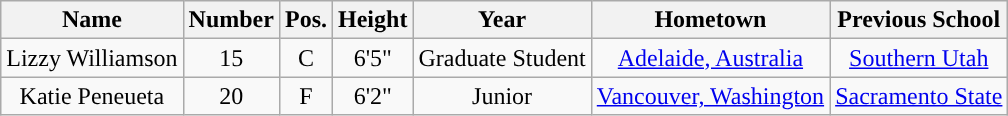<table class="wikitable sortable" border="1" style="text-align: center;">
<tr align=center>
<th>Name</th>
<th>Number</th>
<th>Pos.</th>
<th>Height</th>
<th>Year</th>
<th>Hometown</th>
<th>Previous School</th>
</tr>
<tr>
<td>Lizzy Williamson</td>
<td>15</td>
<td>C</td>
<td>6'5"</td>
<td>Graduate Student</td>
<td><a href='#'>Adelaide, Australia</a></td>
<td><a href='#'>Southern Utah</a></td>
</tr>
<tr>
<td>Katie Peneueta</td>
<td>20</td>
<td>F</td>
<td>6'2"</td>
<td>Junior</td>
<td><a href='#'>Vancouver, Washington</a></td>
<td><a href='#'>Sacramento State</a></td>
</tr>
</table>
